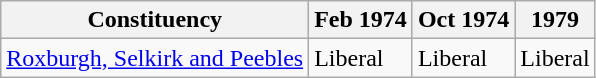<table class="wikitable">
<tr>
<th>Constituency</th>
<th>Feb 1974</th>
<th>Oct 1974</th>
<th>1979</th>
</tr>
<tr>
<td><a href='#'>Roxburgh, Selkirk and Peebles</a></td>
<td bgcolor=>Liberal</td>
<td bgcolor=>Liberal</td>
<td bgcolor=>Liberal</td>
</tr>
</table>
